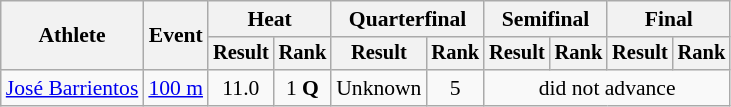<table class="wikitable" style="font-size:90%">
<tr>
<th rowspan=2>Athlete</th>
<th rowspan=2>Event</th>
<th colspan=2>Heat</th>
<th colspan=2>Quarterfinal</th>
<th colspan=2>Semifinal</th>
<th colspan=2>Final</th>
</tr>
<tr style="font-size:95%">
<th>Result</th>
<th>Rank</th>
<th>Result</th>
<th>Rank</th>
<th>Result</th>
<th>Rank</th>
<th>Result</th>
<th>Rank</th>
</tr>
<tr align=center>
<td align=left><a href='#'>José Barrientos</a></td>
<td align=left><a href='#'>100 m</a></td>
<td>11.0</td>
<td>1 <strong>Q</strong></td>
<td>Unknown</td>
<td>5</td>
<td colspan=4>did not advance</td>
</tr>
</table>
